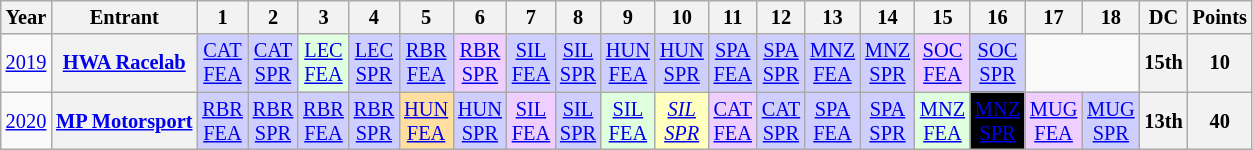<table class="wikitable" style="text-align:center; font-size:85%">
<tr>
<th>Year</th>
<th>Entrant</th>
<th>1</th>
<th>2</th>
<th>3</th>
<th>4</th>
<th>5</th>
<th>6</th>
<th>7</th>
<th>8</th>
<th>9</th>
<th>10</th>
<th>11</th>
<th>12</th>
<th>13</th>
<th>14</th>
<th>15</th>
<th>16</th>
<th>17</th>
<th>18</th>
<th>DC</th>
<th>Points</th>
</tr>
<tr>
<td><a href='#'>2019</a></td>
<th nowrap><a href='#'>HWA Racelab</a></th>
<td style="background:#CFCFFF;"><a href='#'>CAT<br>FEA</a><br></td>
<td style="background:#CFCFFF;"><a href='#'>CAT<br>SPR</a><br></td>
<td style="background:#DFFFDF;"><a href='#'>LEC<br>FEA</a><br></td>
<td style="background:#CFCFFF;"><a href='#'>LEC<br>SPR</a><br></td>
<td style="background:#CFCFFF;"><a href='#'>RBR<br>FEA</a><br></td>
<td style="background:#EFCFFF;"><a href='#'>RBR<br>SPR</a><br></td>
<td style="background:#CFCFFF;"><a href='#'>SIL<br>FEA</a><br></td>
<td style="background:#CFCFFF;"><a href='#'>SIL<br>SPR</a><br></td>
<td style="background:#CFCFFF;"><a href='#'>HUN<br>FEA</a><br></td>
<td style="background:#CFCFFF;"><a href='#'>HUN<br>SPR</a><br></td>
<td style="background:#CFCFFF;"><a href='#'>SPA<br>FEA</a><br></td>
<td style="background:#CFCFFF;"><a href='#'>SPA<br>SPR</a><br></td>
<td style="background:#CFCFFF;"><a href='#'>MNZ<br>FEA</a><br></td>
<td style="background:#CFCFFF;"><a href='#'>MNZ<br>SPR</a><br></td>
<td style="background:#EFCFFF;"><a href='#'>SOC<br>FEA</a><br></td>
<td style="background:#CFCFFF;"><a href='#'>SOC<br>SPR</a><br></td>
<td colspan=2></td>
<th>15th</th>
<th>10</th>
</tr>
<tr>
<td><a href='#'>2020</a></td>
<th nowrap><a href='#'>MP Motorsport</a></th>
<td style="background:#CFCFFF;"><a href='#'>RBR<br>FEA</a><br></td>
<td style="background:#CFCFFF;"><a href='#'>RBR<br>SPR</a><br></td>
<td style="background:#CFCFFF;"><a href='#'>RBR<br>FEA</a><br> </td>
<td style="background:#CFCFFF;"><a href='#'>RBR<br>SPR</a><br> </td>
<td style="background:#FFDF9F;"><a href='#'>HUN<br>FEA</a><br> </td>
<td style="background:#CFCFFF;"><a href='#'>HUN<br>SPR</a><br> </td>
<td style="background:#EFCFFF;"><a href='#'>SIL<br>FEA</a><br> </td>
<td style="background:#CFCFFF;"><a href='#'>SIL<br>SPR</a><br> </td>
<td style="background:#DFFFDF;"><a href='#'>SIL<br>FEA</a><br> </td>
<td style="background:#FFFFBF;"><em><a href='#'>SIL<br>SPR</a></em><br> </td>
<td style="background:#EFCFFF;"><a href='#'>CAT<br>FEA</a><br> </td>
<td style="background:#CFCFFF;"><a href='#'>CAT<br>SPR</a><br> </td>
<td style="background:#CFCFFF;"><a href='#'>SPA<br>FEA</a><br> </td>
<td style="background:#CFCFFF;"><a href='#'>SPA<br>SPR</a><br> </td>
<td style="background:#DFFFDF;"><a href='#'>MNZ<br>FEA</a><br></td>
<td style="background:#000000; color:white;"><a href='#'><span>MNZ<br>SPR</span></a><br> </td>
<td style="background:#EFCFFF;"><a href='#'>MUG<br>FEA</a><br></td>
<td style="background:#CFCFFF;"><a href='#'>MUG<br>SPR</a><br></td>
<th>13th</th>
<th>40</th>
</tr>
</table>
